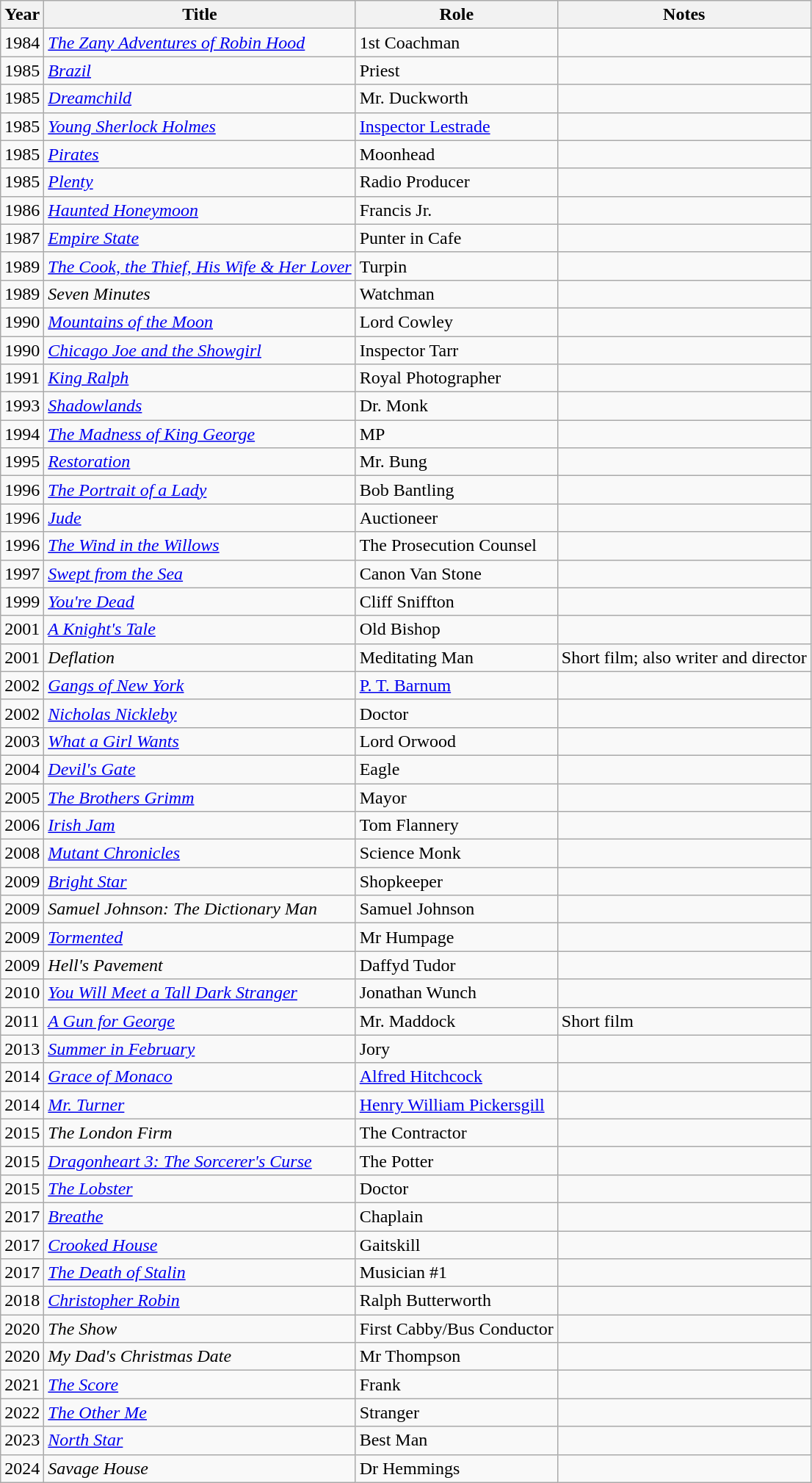<table class="wikitable sortable">
<tr>
<th>Year</th>
<th>Title</th>
<th>Role</th>
<th>Notes</th>
</tr>
<tr>
<td>1984</td>
<td><em><a href='#'>The Zany Adventures of Robin Hood</a></em></td>
<td>1st Coachman</td>
<td></td>
</tr>
<tr>
<td>1985</td>
<td><em><a href='#'>Brazil</a></em></td>
<td>Priest</td>
<td></td>
</tr>
<tr>
<td>1985</td>
<td><em><a href='#'>Dreamchild</a></em></td>
<td>Mr. Duckworth</td>
<td></td>
</tr>
<tr>
<td>1985</td>
<td><em><a href='#'>Young Sherlock Holmes</a></em></td>
<td><a href='#'>Inspector Lestrade</a></td>
<td></td>
</tr>
<tr>
<td>1985</td>
<td><em><a href='#'>Pirates</a></em></td>
<td>Moonhead</td>
<td></td>
</tr>
<tr>
<td>1985</td>
<td><em><a href='#'>Plenty</a></em></td>
<td>Radio Producer</td>
<td></td>
</tr>
<tr>
<td>1986</td>
<td><em><a href='#'>Haunted Honeymoon</a></em></td>
<td>Francis Jr.</td>
<td></td>
</tr>
<tr>
<td>1987</td>
<td><em><a href='#'>Empire State</a></em></td>
<td>Punter in Cafe</td>
<td></td>
</tr>
<tr>
<td>1989</td>
<td><em><a href='#'>The Cook, the Thief, His Wife & Her Lover</a></em></td>
<td>Turpin</td>
<td></td>
</tr>
<tr>
<td>1989</td>
<td><em>Seven Minutes</em></td>
<td>Watchman</td>
<td></td>
</tr>
<tr>
<td>1990</td>
<td><em><a href='#'>Mountains of the Moon</a></em></td>
<td>Lord Cowley</td>
<td></td>
</tr>
<tr>
<td>1990</td>
<td><em><a href='#'>Chicago Joe and the Showgirl</a></em></td>
<td>Inspector Tarr</td>
<td></td>
</tr>
<tr>
<td>1991</td>
<td><em><a href='#'>King Ralph</a></em></td>
<td>Royal Photographer</td>
<td></td>
</tr>
<tr>
<td>1993</td>
<td><em><a href='#'>Shadowlands</a></em></td>
<td>Dr. Monk</td>
<td></td>
</tr>
<tr>
<td>1994</td>
<td><em><a href='#'>The Madness of King George</a></em></td>
<td>MP</td>
<td></td>
</tr>
<tr>
<td>1995</td>
<td><em><a href='#'>Restoration</a></em></td>
<td>Mr. Bung</td>
<td></td>
</tr>
<tr>
<td>1996</td>
<td><em><a href='#'>The Portrait of a Lady</a></em></td>
<td>Bob Bantling</td>
<td></td>
</tr>
<tr>
<td>1996</td>
<td><em><a href='#'>Jude</a></em></td>
<td>Auctioneer</td>
<td></td>
</tr>
<tr>
<td>1996</td>
<td><em><a href='#'>The Wind in the Willows</a></em></td>
<td>The Prosecution Counsel</td>
<td></td>
</tr>
<tr>
<td>1997</td>
<td><em><a href='#'>Swept from the Sea</a></em></td>
<td>Canon Van Stone</td>
<td></td>
</tr>
<tr>
<td>1999</td>
<td><em><a href='#'>You're Dead</a></em></td>
<td>Cliff Sniffton</td>
<td></td>
</tr>
<tr>
<td>2001</td>
<td><em><a href='#'>A Knight's Tale</a></em></td>
<td>Old Bishop</td>
<td></td>
</tr>
<tr>
<td>2001</td>
<td><em>Deflation</em></td>
<td>Meditating Man</td>
<td>Short film; also writer and director</td>
</tr>
<tr>
<td>2002</td>
<td><em><a href='#'>Gangs of New York</a></em></td>
<td><a href='#'>P. T. Barnum</a></td>
<td></td>
</tr>
<tr>
<td>2002</td>
<td><em><a href='#'>Nicholas Nickleby</a></em></td>
<td>Doctor</td>
<td></td>
</tr>
<tr>
<td>2003</td>
<td><em><a href='#'>What a Girl Wants</a></em></td>
<td>Lord Orwood</td>
<td></td>
</tr>
<tr>
<td>2004</td>
<td><em><a href='#'>Devil's Gate</a></em></td>
<td>Eagle</td>
<td></td>
</tr>
<tr>
<td>2005</td>
<td><em><a href='#'>The Brothers Grimm</a></em></td>
<td>Mayor</td>
<td></td>
</tr>
<tr>
<td>2006</td>
<td><em><a href='#'>Irish Jam</a></em></td>
<td>Tom Flannery</td>
<td></td>
</tr>
<tr>
<td>2008</td>
<td><em><a href='#'>Mutant Chronicles</a></em></td>
<td>Science Monk</td>
<td></td>
</tr>
<tr>
<td>2009</td>
<td><em><a href='#'>Bright Star</a></em></td>
<td>Shopkeeper</td>
<td></td>
</tr>
<tr>
<td>2009</td>
<td><em>Samuel Johnson: The Dictionary Man</em></td>
<td>Samuel Johnson</td>
<td></td>
</tr>
<tr>
<td>2009</td>
<td><em><a href='#'>Tormented</a></em></td>
<td>Mr Humpage</td>
<td></td>
</tr>
<tr>
<td>2009</td>
<td><em>Hell's Pavement</em></td>
<td>Daffyd Tudor</td>
<td></td>
</tr>
<tr>
<td>2010</td>
<td><em><a href='#'>You Will Meet a Tall Dark Stranger</a></em></td>
<td>Jonathan Wunch</td>
<td></td>
</tr>
<tr>
<td>2011</td>
<td><em><a href='#'>A Gun for George</a></em></td>
<td>Mr. Maddock</td>
<td>Short film</td>
</tr>
<tr>
<td>2013</td>
<td><em><a href='#'>Summer in February</a></em></td>
<td>Jory</td>
<td></td>
</tr>
<tr>
<td>2014</td>
<td><em><a href='#'>Grace of Monaco</a></em></td>
<td><a href='#'>Alfred Hitchcock</a></td>
<td></td>
</tr>
<tr>
<td>2014</td>
<td><em><a href='#'>Mr. Turner</a></em></td>
<td><a href='#'>Henry William Pickersgill</a></td>
<td></td>
</tr>
<tr>
<td>2015</td>
<td><em>The London Firm</em></td>
<td>The Contractor</td>
<td></td>
</tr>
<tr>
<td>2015</td>
<td><em><a href='#'>Dragonheart 3: The Sorcerer's Curse</a></em></td>
<td>The Potter</td>
<td></td>
</tr>
<tr>
<td>2015</td>
<td><em><a href='#'>The Lobster</a></em></td>
<td>Doctor</td>
<td></td>
</tr>
<tr>
<td>2017</td>
<td><em><a href='#'>Breathe</a></em></td>
<td>Chaplain</td>
<td></td>
</tr>
<tr>
<td>2017</td>
<td><em><a href='#'>Crooked House</a></em></td>
<td>Gaitskill</td>
<td></td>
</tr>
<tr>
<td>2017</td>
<td><em><a href='#'>The Death of Stalin</a></em></td>
<td>Musician #1</td>
<td></td>
</tr>
<tr>
<td>2018</td>
<td><em><a href='#'>Christopher Robin</a></em></td>
<td>Ralph Butterworth</td>
<td></td>
</tr>
<tr>
<td>2020</td>
<td><em>The Show</em></td>
<td>First Cabby/Bus Conductor</td>
<td></td>
</tr>
<tr>
<td>2020</td>
<td><em>My Dad's Christmas Date</em></td>
<td>Mr Thompson</td>
<td></td>
</tr>
<tr>
<td>2021</td>
<td><em><a href='#'>The Score</a></em></td>
<td>Frank</td>
<td></td>
</tr>
<tr>
<td>2022</td>
<td><em><a href='#'>The Other Me</a></em></td>
<td>Stranger</td>
<td></td>
</tr>
<tr>
<td>2023</td>
<td><em><a href='#'>North Star</a></em></td>
<td>Best Man</td>
<td></td>
</tr>
<tr>
<td>2024</td>
<td><em>Savage House</em></td>
<td>Dr Hemmings</td>
<td></td>
</tr>
</table>
